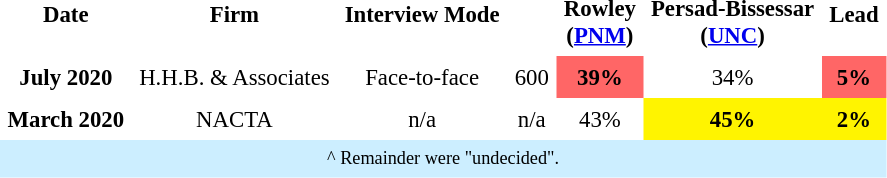<table class="toccolours" cellspacing="0" cellpadding="5" style="float:left; text-align:center; margin-right:.4em; margin-top:.4em; font-size:95%;">
<tr>
<th rowspan="2">Date</th>
<th rowspan="2">Firm</th>
<th rowspan="2">Interview Mode</th>
<th rowspan="2"></th>
<th></th>
<th></th>
<th rowspan="2">Lead</th>
</tr>
<tr>
<th>Rowley<br>(<a href='#'>PNM</a>)</th>
<th>Persad-Bissessar<br>(<a href='#'>UNC</a>)</th>
</tr>
<tr>
<th>July 2020</th>
<td>H.H.B. & Associates</td>
<td>Face-to-face</td>
<td>600</td>
<td style="background:#f66;"><strong>39%</strong></td>
<td>34%</td>
<td style="background:#f66;"><strong>5%</strong></td>
</tr>
<tr>
<th>March 2020</th>
<td>NACTA</td>
<td>n/a</td>
<td>n/a</td>
<td>43%</td>
<td style="background:#fff400;"><strong>45%</strong></td>
<td style="background:#fff400;"><strong>2%</strong></td>
</tr>
<tr>
<td colspan="9" style="font-size:80%; background:#cef; text-align:center;">^ Remainder were "undecided".</td>
</tr>
</table>
